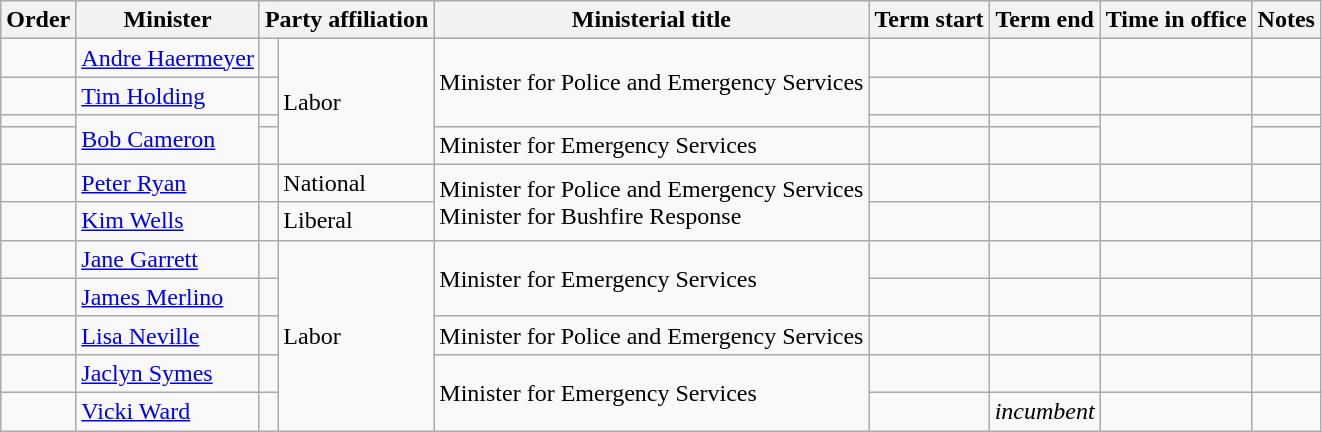<table class="wikitable sotable">
<tr>
<th>Order</th>
<th>Minister</th>
<th colspan=2>Party affiliation</th>
<th>Ministerial title</th>
<th>Term start</th>
<th>Term end</th>
<th>Time in office</th>
<th>Notes</th>
</tr>
<tr>
<td align=center></td>
<td><a href='#'>Andre Haermeyer</a></td>
<td></td>
<td rowspan=4>Labor</td>
<td rowspan=3>Minister for Police and Emergency Services</td>
<td align=center></td>
<td align=center></td>
<td align=right></td>
<td></td>
</tr>
<tr>
<td align=center></td>
<td><a href='#'>Tim Holding</a></td>
<td></td>
<td align=center></td>
<td align=center></td>
<td align=right></td>
<td></td>
</tr>
<tr>
<td align=center></td>
<td rowspan=2><a href='#'>Bob Cameron</a></td>
<td></td>
<td align=center></td>
<td align=center></td>
<td align=right rowspan=2></td>
<td></td>
</tr>
<tr>
<td align=center></td>
<td></td>
<td>Minister for Emergency Services</td>
<td align=center></td>
<td align=center></td>
<td></td>
</tr>
<tr>
<td align=center></td>
<td><a href='#'>Peter Ryan</a></td>
<td></td>
<td>National</td>
<td rowspan=2>Minister for Police and Emergency Services<br>Minister for Bushfire Response</td>
<td align=center></td>
<td align=center></td>
<td align=right></td>
<td></td>
</tr>
<tr>
<td align=center></td>
<td><a href='#'>Kim Wells</a></td>
<td></td>
<td>Liberal</td>
<td align=center></td>
<td align=center></td>
<td align=right></td>
<td></td>
</tr>
<tr>
<td align=center></td>
<td><a href='#'>Jane Garrett</a></td>
<td></td>
<td rowspan=5>Labor</td>
<td rowspan=2>Minister for Emergency Services</td>
<td align=center></td>
<td align=center></td>
<td align=right></td>
<td></td>
</tr>
<tr>
<td align=center></td>
<td><a href='#'>James Merlino</a></td>
<td></td>
<td align=center></td>
<td align=center></td>
<td align=right></td>
<td></td>
</tr>
<tr>
<td align=center></td>
<td><a href='#'>Lisa Neville</a></td>
<td></td>
<td>Minister for Police and Emergency Services</td>
<td align=center></td>
<td align=center></td>
<td align=right></td>
<td></td>
</tr>
<tr>
<td align=center></td>
<td><a href='#'>Jaclyn Symes</a></td>
<td></td>
<td rowspan=2>Minister for Emergency Services</td>
<td align=center></td>
<td align=center></td>
<td align=right></td>
<td></td>
</tr>
<tr>
<td align=center></td>
<td><a href='#'>Vicki Ward</a></td>
<td></td>
<td align=center></td>
<td align=center><em>incumbent</em></td>
<td align=right></td>
<td></td>
</tr>
</table>
